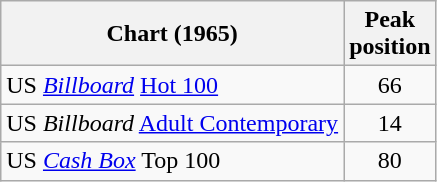<table class="wikitable sortable">
<tr>
<th>Chart (1965)</th>
<th>Peak<br>position</th>
</tr>
<tr>
<td>US <em><a href='#'>Billboard</a></em> <a href='#'>Hot 100</a></td>
<td style="text-align:center;">66</td>
</tr>
<tr>
<td>US <em>Billboard</em> <a href='#'>Adult Contemporary</a></td>
<td style="text-align:center;">14</td>
</tr>
<tr>
<td>US <a href='#'><em>Cash Box</em></a> Top 100</td>
<td align="center">80</td>
</tr>
</table>
